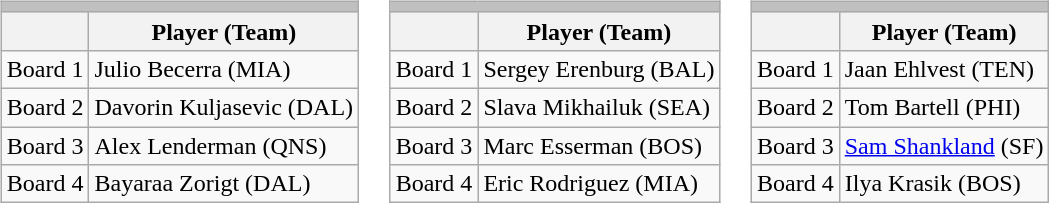<table>
<tr>
<td valign=left><br><table class="wikitable">
<tr>
<td style="background:silver;" colspan="2"><strong></strong></td>
</tr>
<tr>
<th></th>
<th>Player (Team)</th>
</tr>
<tr>
<td>Board 1</td>
<td>Julio Becerra (MIA)</td>
</tr>
<tr>
<td>Board 2</td>
<td>Davorin Kuljasevic (DAL)</td>
</tr>
<tr>
<td>Board 3</td>
<td>Alex Lenderman (QNS)</td>
</tr>
<tr>
<td>Board 4</td>
<td>Bayaraa Zorigt (DAL)</td>
</tr>
</table>
</td>
<td valign=left><br><table class="wikitable">
<tr>
<td style="background:silver;" colspan="2"><strong></strong></td>
</tr>
<tr>
<th></th>
<th>Player (Team)</th>
</tr>
<tr>
<td>Board 1</td>
<td>Sergey Erenburg (BAL)</td>
</tr>
<tr>
<td>Board 2</td>
<td>Slava Mikhailuk (SEA)</td>
</tr>
<tr>
<td>Board 3</td>
<td>Marc Esserman (BOS)</td>
</tr>
<tr>
<td>Board 4</td>
<td>Eric Rodriguez (MIA)</td>
</tr>
</table>
</td>
<td valign=left><br><table class="wikitable">
<tr>
<td style="background:silver;" colspan="2"><strong></strong></td>
</tr>
<tr>
<th></th>
<th>Player (Team)</th>
</tr>
<tr>
<td>Board 1</td>
<td>Jaan Ehlvest (TEN)</td>
</tr>
<tr>
<td>Board 2</td>
<td>Tom Bartell (PHI)</td>
</tr>
<tr>
<td>Board 3</td>
<td><a href='#'>Sam Shankland</a> (SF)</td>
</tr>
<tr>
<td>Board 4</td>
<td>Ilya Krasik (BOS)</td>
</tr>
</table>
</td>
</tr>
</table>
